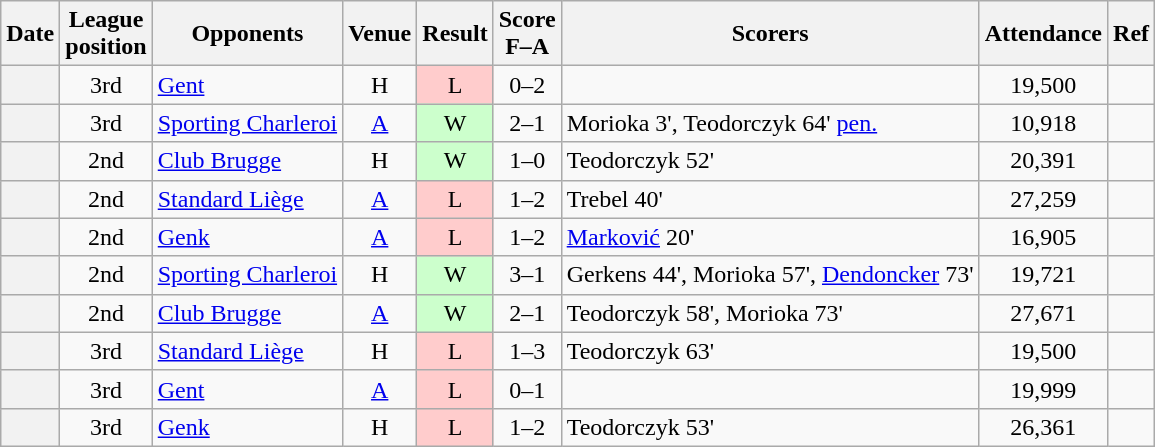<table class="wikitable plainrowheaders sortable" style="text-align:center">
<tr>
<th scope="col">Date</th>
<th scope="col">League<br>position</th>
<th scope="col">Opponents</th>
<th scope="col">Venue</th>
<th scope="col">Result</th>
<th scope="col">Score<br>F–A</th>
<th scope="col" class="unsortable">Scorers</th>
<th scope="col">Attendance</th>
<th scope="col" class="unsortable">Ref</th>
</tr>
<tr>
<th scope="row"></th>
<td>3rd</td>
<td align="left"><a href='#'>Gent</a></td>
<td>H</td>
<td style="background-color:#FFCCCC">L</td>
<td>0–2</td>
<td align="left"></td>
<td>19,500</td>
<td></td>
</tr>
<tr>
<th scope="row"></th>
<td>3rd</td>
<td align="left"><a href='#'>Sporting Charleroi</a></td>
<td><a href='#'>A</a></td>
<td style="background-color:#CCFFCC">W</td>
<td>2–1</td>
<td align="left">Morioka 3', Teodorczyk 64' <a href='#'>pen.</a></td>
<td>10,918</td>
<td></td>
</tr>
<tr>
<th scope="row"></th>
<td>2nd</td>
<td align="left"><a href='#'>Club Brugge</a></td>
<td>H</td>
<td style="background-color:#CCFFCC">W</td>
<td>1–0</td>
<td align="left">Teodorczyk 52'</td>
<td>20,391</td>
<td></td>
</tr>
<tr>
<th scope="row"></th>
<td>2nd</td>
<td align="left"><a href='#'>Standard Liège</a></td>
<td><a href='#'>A</a></td>
<td style="background-color:#FFCCCC">L</td>
<td>1–2</td>
<td align="left">Trebel 40'</td>
<td>27,259</td>
<td></td>
</tr>
<tr>
<th scope="row"></th>
<td>2nd</td>
<td align="left"><a href='#'>Genk</a></td>
<td><a href='#'>A</a></td>
<td style="background-color:#FFCCCC">L</td>
<td>1–2</td>
<td align="left"><a href='#'>Marković</a> 20'</td>
<td>16,905</td>
<td></td>
</tr>
<tr>
<th scope="row"></th>
<td>2nd</td>
<td align="left"><a href='#'>Sporting Charleroi</a></td>
<td>H</td>
<td style="background-color:#ccFFCC">W</td>
<td>3–1</td>
<td align="left">Gerkens 44', Morioka 57', <a href='#'>Dendoncker</a> 73'</td>
<td>19,721</td>
<td></td>
</tr>
<tr>
<th scope="row"></th>
<td>2nd</td>
<td align="left"><a href='#'>Club Brugge</a></td>
<td><a href='#'>A</a></td>
<td style="background-color:#ccFFCC">W</td>
<td>2–1</td>
<td align="left">Teodorczyk 58', Morioka 73'</td>
<td>27,671</td>
<td></td>
</tr>
<tr>
<th scope="row"></th>
<td>3rd</td>
<td align="left"><a href='#'>Standard Liège</a></td>
<td>H</td>
<td style="background-color:#FFCCCC">L</td>
<td>1–3</td>
<td align="left">Teodorczyk 63'</td>
<td>19,500</td>
<td></td>
</tr>
<tr>
<th scope="row"></th>
<td>3rd</td>
<td align="left"><a href='#'>Gent</a></td>
<td><a href='#'>A</a></td>
<td style="background-color:#FFCCCC">L</td>
<td>0–1</td>
<td align="left"></td>
<td>19,999</td>
<td></td>
</tr>
<tr>
<th scope="row"></th>
<td>3rd</td>
<td align="left"><a href='#'>Genk</a></td>
<td>H</td>
<td style="background-color:#FFCCCC">L</td>
<td>1–2</td>
<td align="left">Teodorczyk 53'</td>
<td>26,361</td>
<td></td>
</tr>
</table>
